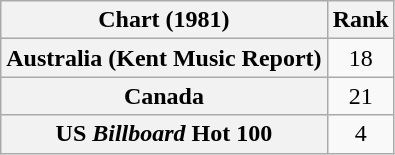<table class="wikitable sortable plainrowheaders">
<tr>
<th scope="col">Chart (1981)</th>
<th scope="col">Rank</th>
</tr>
<tr>
<th scope="row">Australia (Kent Music Report)</th>
<td align="center">18</td>
</tr>
<tr>
<th scope="row">Canada</th>
<td style="text-align:center;">21</td>
</tr>
<tr>
<th scope="row">US <em>Billboard</em> Hot 100</th>
<td style="text-align:center;">4</td>
</tr>
</table>
